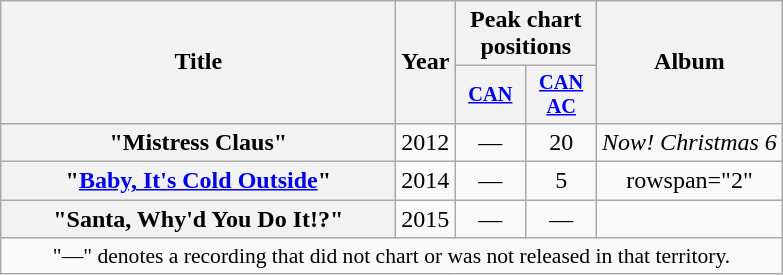<table class="wikitable plainrowheaders" style="text-align:center;">
<tr>
<th scope="col" rowspan="2" style="width:16em;">Title</th>
<th scope="col" rowspan="2" style="width:1em;">Year</th>
<th scope="col" colspan="2">Peak chart positions</th>
<th scope="col" rowspan="2">Album</th>
</tr>
<tr>
<th scope="col" style="width:3em;font-size:85%;"><a href='#'>CAN</a><br></th>
<th scope="col" style="width:3em;font-size:85%;"><a href='#'>CAN AC</a><br></th>
</tr>
<tr>
<th scope="row">"Mistress Claus"</th>
<td>2012</td>
<td>—</td>
<td>20</td>
<td><em>Now! Christmas 6</em></td>
</tr>
<tr>
<th scope="row">"<a href='#'>Baby, It's Cold Outside</a>" <br> </th>
<td>2014</td>
<td>—</td>
<td>5</td>
<td>rowspan="2" </td>
</tr>
<tr>
<th scope="row">"Santa, Why'd You Do It!?" <br> </th>
<td>2015</td>
<td>—</td>
<td>—</td>
</tr>
<tr>
<td colspan="8" style="font-size:90%">"—" denotes a recording that did not chart or was not released in that territory.</td>
</tr>
</table>
